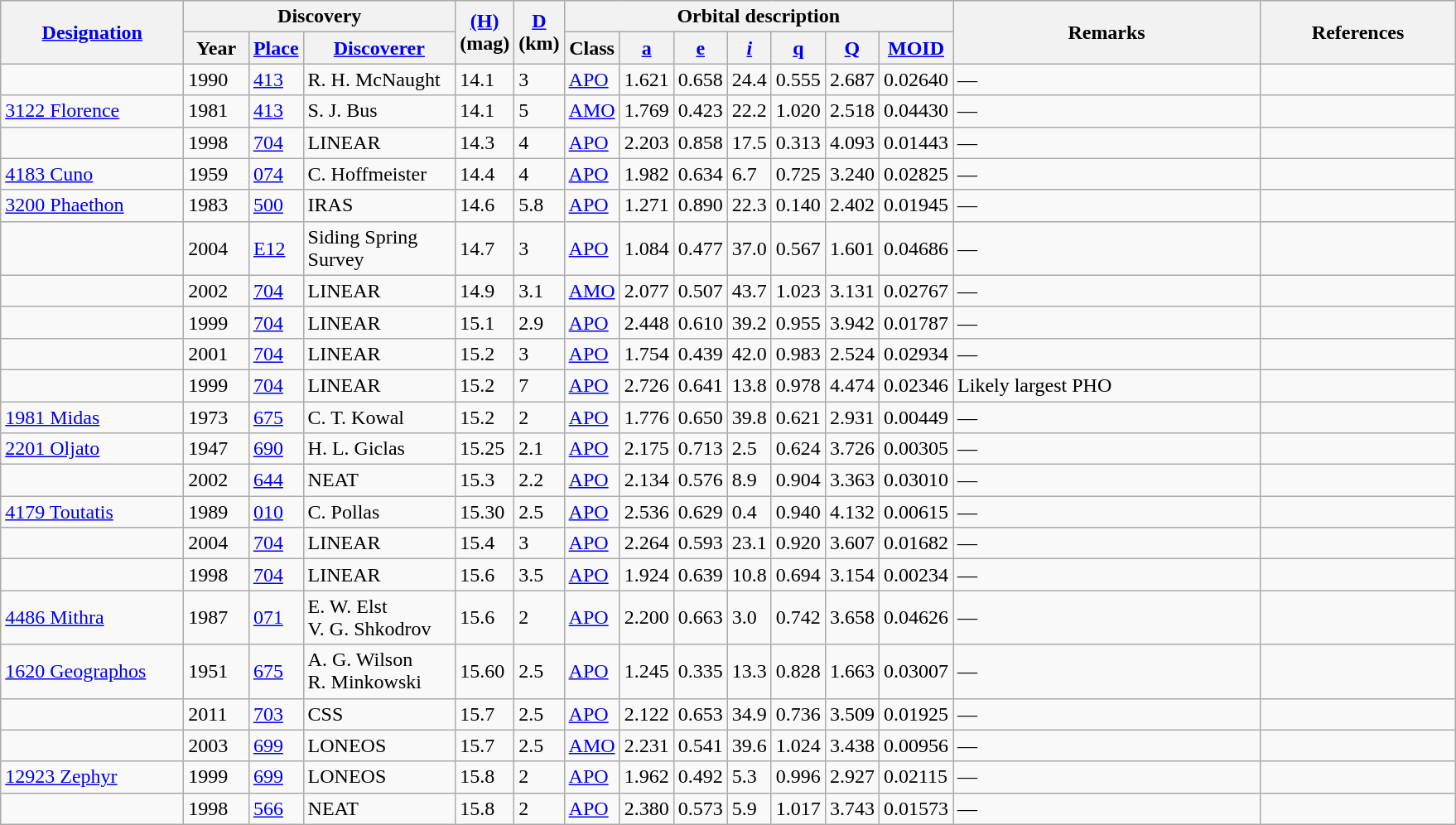<table class="wikitable sortable sort-under-center">
<tr>
<th width= 140 rowspan=2><a href='#'>Designation</a></th>
<th colspan=3>Discovery</th>
<th rowspan=2><a href='#'>(H)</a><br>(mag)</th>
<th rowspan=2><a href='#'>D</a><br>(km)</th>
<th colspan=7>Orbital description</th>
<th rowspan=2 width=240 class=unsortable>Remarks</th>
<th rowspan=2 width=150 class="unsortable">References</th>
</tr>
<tr>
<th width=45>Year</th>
<th><a href='#'>Place</a></th>
<th width=115><a href='#'>Discoverer</a></th>
<th>Class</th>
<th><a href='#'>a</a><br></th>
<th><a href='#'>e</a></th>
<th><a href='#'><em>i</em></a><br></th>
<th><a href='#'>q</a><br></th>
<th><a href='#'>Q</a><br></th>
<th><a href='#'>MOID</a><br></th>
</tr>
<tr>
<td data-sort-value="4953"></td>
<td>1990</td>
<td><a href='#'>413</a></td>
<td>R. H. McNaught</td>
<td>14.1</td>
<td>3</td>
<td><a href='#'>APO</a></td>
<td>1.621</td>
<td>0.658</td>
<td>24.4</td>
<td>0.555</td>
<td>2.687</td>
<td>0.02640</td>
<td>—</td>
<td></td>
</tr>
<tr>
<td data-sort-value="3122"><a href='#'>3122 Florence</a></td>
<td>1981</td>
<td><a href='#'>413</a></td>
<td>S. J. Bus</td>
<td>14.1</td>
<td>5</td>
<td><a href='#'>AMO</a></td>
<td>1.769</td>
<td>0.423</td>
<td>22.2</td>
<td>1.020</td>
<td>2.518</td>
<td>0.04430</td>
<td>—</td>
<td></td>
</tr>
<tr>
<td data-sort-value="16960"></td>
<td>1998</td>
<td><a href='#'>704</a></td>
<td>LINEAR</td>
<td>14.3</td>
<td>4</td>
<td><a href='#'>APO</a></td>
<td>2.203</td>
<td>0.858</td>
<td>17.5</td>
<td>0.313</td>
<td>4.093</td>
<td>0.01443</td>
<td>—</td>
<td></td>
</tr>
<tr>
<td data-sort-value="4183"><a href='#'>4183 Cuno</a></td>
<td>1959</td>
<td><a href='#'>074</a></td>
<td>C. Hoffmeister</td>
<td>14.4</td>
<td>4</td>
<td><a href='#'>APO</a></td>
<td>1.982</td>
<td>0.634</td>
<td>6.7</td>
<td>0.725</td>
<td>3.240</td>
<td>0.02825</td>
<td>—</td>
<td></td>
</tr>
<tr>
<td data-sort-value="3200"><a href='#'>3200 Phaethon</a></td>
<td>1983</td>
<td><a href='#'>500</a></td>
<td>IRAS</td>
<td>14.6</td>
<td>5.8</td>
<td><a href='#'>APO</a></td>
<td>1.271</td>
<td>0.890</td>
<td>22.3</td>
<td>0.140</td>
<td>2.402</td>
<td>0.01945</td>
<td>—</td>
<td></td>
</tr>
<tr>
<td data-sort-value="242450"></td>
<td>2004</td>
<td><a href='#'>E12</a></td>
<td>Siding Spring Survey</td>
<td>14.7</td>
<td>3</td>
<td><a href='#'>APO</a></td>
<td>1.084</td>
<td>0.477</td>
<td>37.0</td>
<td>0.567</td>
<td>1.601</td>
<td>0.04686</td>
<td>—</td>
<td></td>
</tr>
<tr>
<td data-sort-value="89830"></td>
<td>2002</td>
<td><a href='#'>704</a></td>
<td>LINEAR</td>
<td>14.9</td>
<td>3.1</td>
<td><a href='#'>AMO</a></td>
<td>2.077</td>
<td>0.507</td>
<td>43.7</td>
<td>1.023</td>
<td>3.131</td>
<td>0.02767</td>
<td>—</td>
<td></td>
</tr>
<tr>
<td data-sort-value="137427"></td>
<td>1999</td>
<td><a href='#'>704</a></td>
<td>LINEAR</td>
<td>15.1</td>
<td>2.9</td>
<td><a href='#'>APO</a></td>
<td>2.448</td>
<td>0.610</td>
<td>39.2</td>
<td>0.955</td>
<td>3.942</td>
<td>0.01787</td>
<td>—</td>
<td></td>
</tr>
<tr>
<td data-sort-value="111253"></td>
<td>2001</td>
<td><a href='#'>704</a></td>
<td>LINEAR</td>
<td>15.2</td>
<td>3</td>
<td><a href='#'>APO</a></td>
<td>1.754</td>
<td>0.439</td>
<td>42.0</td>
<td>0.983</td>
<td>2.524</td>
<td>0.02934</td>
<td>—</td>
<td></td>
</tr>
<tr>
<td data-sort-value="53319"></td>
<td>1999</td>
<td><a href='#'>704</a></td>
<td>LINEAR</td>
<td>15.2</td>
<td>7</td>
<td><a href='#'>APO</a></td>
<td>2.726</td>
<td>0.641</td>
<td>13.8</td>
<td>0.978</td>
<td>4.474</td>
<td>0.02346</td>
<td>Likely largest PHO</td>
<td></td>
</tr>
<tr>
<td data-sort-value="1981"><a href='#'>1981 Midas</a></td>
<td>1973</td>
<td><a href='#'>675</a></td>
<td>C. T. Kowal</td>
<td>15.2</td>
<td>2</td>
<td><a href='#'>APO</a></td>
<td>1.776</td>
<td>0.650</td>
<td>39.8</td>
<td>0.621</td>
<td>2.931</td>
<td>0.00449</td>
<td>—</td>
<td></td>
</tr>
<tr>
<td data-sort-value="2201"><a href='#'>2201 Oljato</a></td>
<td>1947</td>
<td><a href='#'>690</a></td>
<td>H. L. Giclas</td>
<td>15.25</td>
<td>2.1</td>
<td><a href='#'>APO</a></td>
<td>2.175</td>
<td>0.713</td>
<td>2.5</td>
<td>0.624</td>
<td>3.726</td>
<td>0.00305</td>
<td>—</td>
<td></td>
</tr>
<tr>
<td data-sort-value="90075"></td>
<td>2002</td>
<td><a href='#'>644</a></td>
<td>NEAT</td>
<td>15.3</td>
<td>2.2</td>
<td><a href='#'>APO</a></td>
<td>2.134</td>
<td>0.576</td>
<td>8.9</td>
<td>0.904</td>
<td>3.363</td>
<td>0.03010</td>
<td>—</td>
<td></td>
</tr>
<tr>
<td data-sort-value="4179"><a href='#'>4179 Toutatis</a></td>
<td>1989</td>
<td><a href='#'>010</a></td>
<td>C. Pollas</td>
<td>15.30</td>
<td>2.5</td>
<td><a href='#'>APO</a></td>
<td>2.536</td>
<td>0.629</td>
<td>0.4</td>
<td>0.940</td>
<td>4.132</td>
<td>0.00615</td>
<td>—</td>
<td></td>
</tr>
<tr>
<td data-sort-value="159857"></td>
<td>2004</td>
<td><a href='#'>704</a></td>
<td>LINEAR</td>
<td>15.4</td>
<td>3</td>
<td><a href='#'>APO</a></td>
<td>2.264</td>
<td>0.593</td>
<td>23.1</td>
<td>0.920</td>
<td>3.607</td>
<td>0.01682</td>
<td>—</td>
<td></td>
</tr>
<tr>
<td data-sort-value="85713"></td>
<td>1998</td>
<td><a href='#'>704</a></td>
<td>LINEAR</td>
<td>15.6</td>
<td>3.5</td>
<td><a href='#'>APO</a></td>
<td>1.924</td>
<td>0.639</td>
<td>10.8</td>
<td>0.694</td>
<td>3.154</td>
<td>0.00234</td>
<td>—</td>
<td></td>
</tr>
<tr>
<td data-sort-value="4486"><a href='#'>4486 Mithra</a></td>
<td>1987</td>
<td><a href='#'>071</a></td>
<td>E. W. Elst<br>V. G. Shkodrov</td>
<td>15.6</td>
<td>2</td>
<td><a href='#'>APO</a></td>
<td>2.200</td>
<td>0.663</td>
<td>3.0</td>
<td>0.742</td>
<td>3.658</td>
<td>0.04626</td>
<td>—</td>
<td></td>
</tr>
<tr>
<td data-sort-value="1620"><a href='#'>1620 Geographos</a></td>
<td>1951</td>
<td><a href='#'>675</a></td>
<td>A. G. Wilson<br>R. Minkowski</td>
<td>15.60</td>
<td>2.5</td>
<td><a href='#'>APO</a></td>
<td>1.245</td>
<td>0.335</td>
<td>13.3</td>
<td>0.828</td>
<td>1.663</td>
<td>0.03007</td>
<td>—</td>
<td></td>
</tr>
<tr>
<td data-sort-value="415029"></td>
<td>2011</td>
<td><a href='#'>703</a></td>
<td>CSS</td>
<td>15.7</td>
<td>2.5</td>
<td><a href='#'>APO</a></td>
<td>2.122</td>
<td>0.653</td>
<td>34.9</td>
<td>0.736</td>
<td>3.509</td>
<td>0.01925</td>
<td>—</td>
<td></td>
</tr>
<tr>
<td data-sort-value="242216"></td>
<td>2003</td>
<td><a href='#'>699</a></td>
<td>LONEOS</td>
<td>15.7</td>
<td>2.5</td>
<td><a href='#'>AMO</a></td>
<td>2.231</td>
<td>0.541</td>
<td>39.6</td>
<td>1.024</td>
<td>3.438</td>
<td>0.00956</td>
<td>—</td>
<td></td>
</tr>
<tr>
<td data-sort-value="12923"><a href='#'>12923 Zephyr</a></td>
<td>1999</td>
<td><a href='#'>699</a></td>
<td>LONEOS</td>
<td>15.8</td>
<td>2</td>
<td><a href='#'>APO</a></td>
<td>1.962</td>
<td>0.492</td>
<td>5.3</td>
<td>0.996</td>
<td>2.927</td>
<td>0.02115</td>
<td>—</td>
<td></td>
</tr>
<tr>
<td data-sort-value="12923"></td>
<td>1998</td>
<td><a href='#'>566</a></td>
<td>NEAT</td>
<td>15.8</td>
<td>2</td>
<td><a href='#'>APO</a></td>
<td>2.380</td>
<td>0.573</td>
<td>5.9</td>
<td>1.017</td>
<td>3.743</td>
<td>0.01573</td>
<td>—</td>
<td></td>
</tr>
</table>
